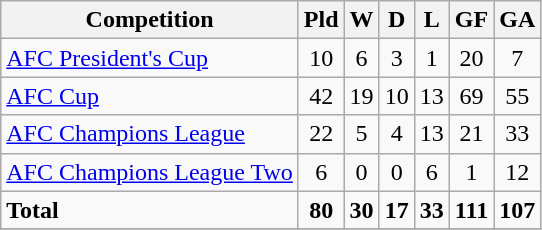<table class="wikitable">
<tr>
<th>Competition</th>
<th>Pld</th>
<th>W</th>
<th>D</th>
<th>L</th>
<th>GF</th>
<th>GA</th>
</tr>
<tr>
<td><a href='#'>AFC President's Cup</a></td>
<td style="text-align:center;">10</td>
<td style="text-align:center;">6</td>
<td style="text-align:center;">3</td>
<td style="text-align:center;">1</td>
<td style="text-align:center;">20</td>
<td style="text-align:center;">7</td>
</tr>
<tr>
<td><a href='#'>AFC Cup</a></td>
<td style="text-align:center;">42</td>
<td style="text-align:center;">19</td>
<td style="text-align:center;">10</td>
<td style="text-align:center;">13</td>
<td style="text-align:center;">69</td>
<td style="text-align:center;">55</td>
</tr>
<tr>
<td><a href='#'>AFC Champions League</a></td>
<td style="text-align:center;">22</td>
<td style="text-align:center;">5</td>
<td style="text-align:center;">4</td>
<td style="text-align:center;">13</td>
<td style="text-align:center;">21</td>
<td style="text-align:center;">33</td>
</tr>
<tr>
<td><a href='#'>AFC Champions League Two</a></td>
<td style="text-align:center;">6</td>
<td style="text-align:center;">0</td>
<td style="text-align:center;">0</td>
<td style="text-align:center;">6</td>
<td style="text-align:center;">1</td>
<td style="text-align:center;">12</td>
</tr>
<tr>
<td><strong>Total</strong></td>
<td style="text-align:center;"><strong>80</strong></td>
<td style="text-align:center;"><strong>30</strong></td>
<td style="text-align:center;"><strong>17</strong></td>
<td style="text-align:center;"><strong>33</strong></td>
<td style="text-align:center;"><strong>111</strong></td>
<td style="text-align:center;"><strong>107</strong></td>
</tr>
<tr>
</tr>
</table>
